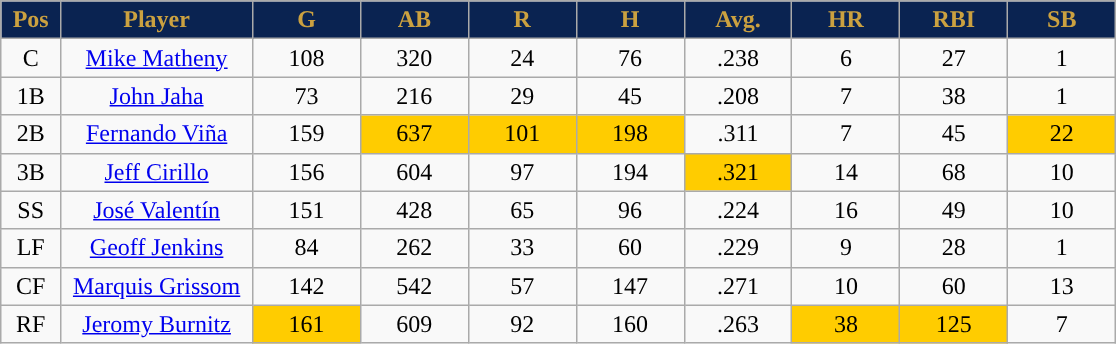<table class="wikitable sortable">
<tr>
<th style=" background:#0a2351; color:#CBA140;" width="5%">Pos</th>
<th style=" background:#0a2351; color:#CBA140;" width="16%">Player</th>
<th style=" background:#0a2351; color:#CBA140;" width="9%">G</th>
<th style=" background:#0a2351; color:#CBA140;" width="9%">AB</th>
<th style=" background:#0a2351; color:#CBA140;" width="9%">R</th>
<th style=" background:#0a2351; color:#CBA140;" width="9%">H</th>
<th style=" background:#0a2351; color:#CBA140;" width="9%">Avg.</th>
<th style=" background:#0a2351; color:#CBA140;" width="9%">HR</th>
<th style=" background:#0a2351; color:#CBA140;" width="9%">RBI</th>
<th style=" background:#0a2351; color:#CBA140;" width="9%">SB</th>
</tr>
<tr align="center">
<td>C</td>
<td><a href='#'>Mike Matheny</a></td>
<td>108</td>
<td>320</td>
<td>24</td>
<td>76</td>
<td>.238</td>
<td>6</td>
<td>27</td>
<td>1</td>
</tr>
<tr align="center">
<td>1B</td>
<td><a href='#'>John Jaha</a></td>
<td>73</td>
<td>216</td>
<td>29</td>
<td>45</td>
<td>.208</td>
<td>7</td>
<td>38</td>
<td>1</td>
</tr>
<tr align="center">
<td>2B</td>
<td><a href='#'>Fernando Viña</a></td>
<td>159</td>
<td bgcolor="#FFCC00">637</td>
<td bgcolor="#FFCC00">101</td>
<td bgcolor="#FFCC00">198</td>
<td>.311</td>
<td>7</td>
<td>45</td>
<td bgcolor="#FFCC00">22</td>
</tr>
<tr align="center">
<td>3B</td>
<td><a href='#'>Jeff Cirillo</a></td>
<td>156</td>
<td>604</td>
<td>97</td>
<td>194</td>
<td bgcolor="#FFCC00">.321</td>
<td>14</td>
<td>68</td>
<td>10</td>
</tr>
<tr align="center">
<td>SS</td>
<td><a href='#'>José Valentín</a></td>
<td>151</td>
<td>428</td>
<td>65</td>
<td>96</td>
<td>.224</td>
<td>16</td>
<td>49</td>
<td>10</td>
</tr>
<tr align="center">
<td>LF</td>
<td><a href='#'>Geoff Jenkins</a></td>
<td>84</td>
<td>262</td>
<td>33</td>
<td>60</td>
<td>.229</td>
<td>9</td>
<td>28</td>
<td>1</td>
</tr>
<tr align="center">
<td>CF</td>
<td><a href='#'>Marquis Grissom</a></td>
<td>142</td>
<td>542</td>
<td>57</td>
<td>147</td>
<td>.271</td>
<td>10</td>
<td>60</td>
<td>13</td>
</tr>
<tr align="center">
<td>RF</td>
<td><a href='#'>Jeromy Burnitz</a></td>
<td bgcolor="#FFCC00">161</td>
<td>609</td>
<td>92</td>
<td>160</td>
<td>.263</td>
<td bgcolor="#FFCC00">38</td>
<td bgcolor="#FFCC00">125</td>
<td>7</td>
</tr>
</table>
